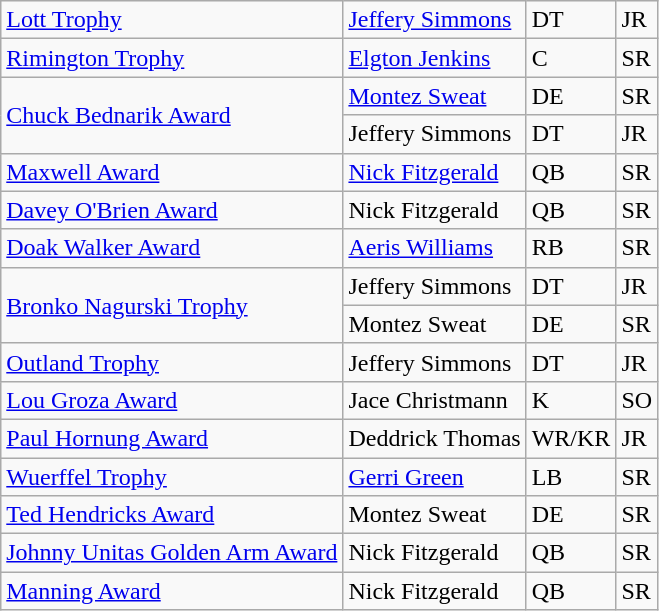<table class="wikitable">
<tr>
<td><a href='#'>Lott Trophy</a></td>
<td><a href='#'>Jeffery Simmons</a></td>
<td>DT</td>
<td>JR</td>
</tr>
<tr>
<td><a href='#'>Rimington Trophy</a></td>
<td><a href='#'>Elgton Jenkins</a></td>
<td>C</td>
<td>SR</td>
</tr>
<tr>
<td rowspan=2><a href='#'>Chuck Bednarik Award</a></td>
<td><a href='#'>Montez Sweat</a></td>
<td>DE</td>
<td>SR</td>
</tr>
<tr>
<td>Jeffery Simmons</td>
<td>DT</td>
<td>JR</td>
</tr>
<tr>
<td><a href='#'>Maxwell Award</a></td>
<td><a href='#'>Nick Fitzgerald</a></td>
<td>QB</td>
<td>SR</td>
</tr>
<tr>
<td><a href='#'>Davey O'Brien Award</a></td>
<td>Nick Fitzgerald</td>
<td>QB</td>
<td>SR</td>
</tr>
<tr>
<td><a href='#'>Doak Walker Award</a></td>
<td><a href='#'>Aeris Williams</a></td>
<td>RB</td>
<td>SR</td>
</tr>
<tr>
<td rowspan=2><a href='#'>Bronko Nagurski Trophy</a></td>
<td>Jeffery Simmons</td>
<td>DT</td>
<td>JR</td>
</tr>
<tr>
<td>Montez Sweat</td>
<td>DE</td>
<td>SR</td>
</tr>
<tr>
<td><a href='#'>Outland Trophy</a></td>
<td>Jeffery Simmons</td>
<td>DT</td>
<td>JR</td>
</tr>
<tr>
<td><a href='#'>Lou Groza Award</a></td>
<td>Jace Christmann</td>
<td>K</td>
<td>SO</td>
</tr>
<tr>
<td><a href='#'>Paul Hornung Award</a></td>
<td>Deddrick Thomas</td>
<td>WR/KR</td>
<td>JR</td>
</tr>
<tr>
<td><a href='#'>Wuerffel Trophy</a></td>
<td><a href='#'>Gerri Green</a></td>
<td>LB</td>
<td>SR</td>
</tr>
<tr>
<td><a href='#'>Ted Hendricks Award</a></td>
<td>Montez Sweat</td>
<td>DE</td>
<td>SR</td>
</tr>
<tr>
<td><a href='#'>Johnny Unitas Golden Arm Award</a></td>
<td>Nick Fitzgerald</td>
<td>QB</td>
<td>SR</td>
</tr>
<tr>
<td><a href='#'>Manning Award</a></td>
<td>Nick Fitzgerald</td>
<td>QB</td>
<td>SR</td>
</tr>
</table>
